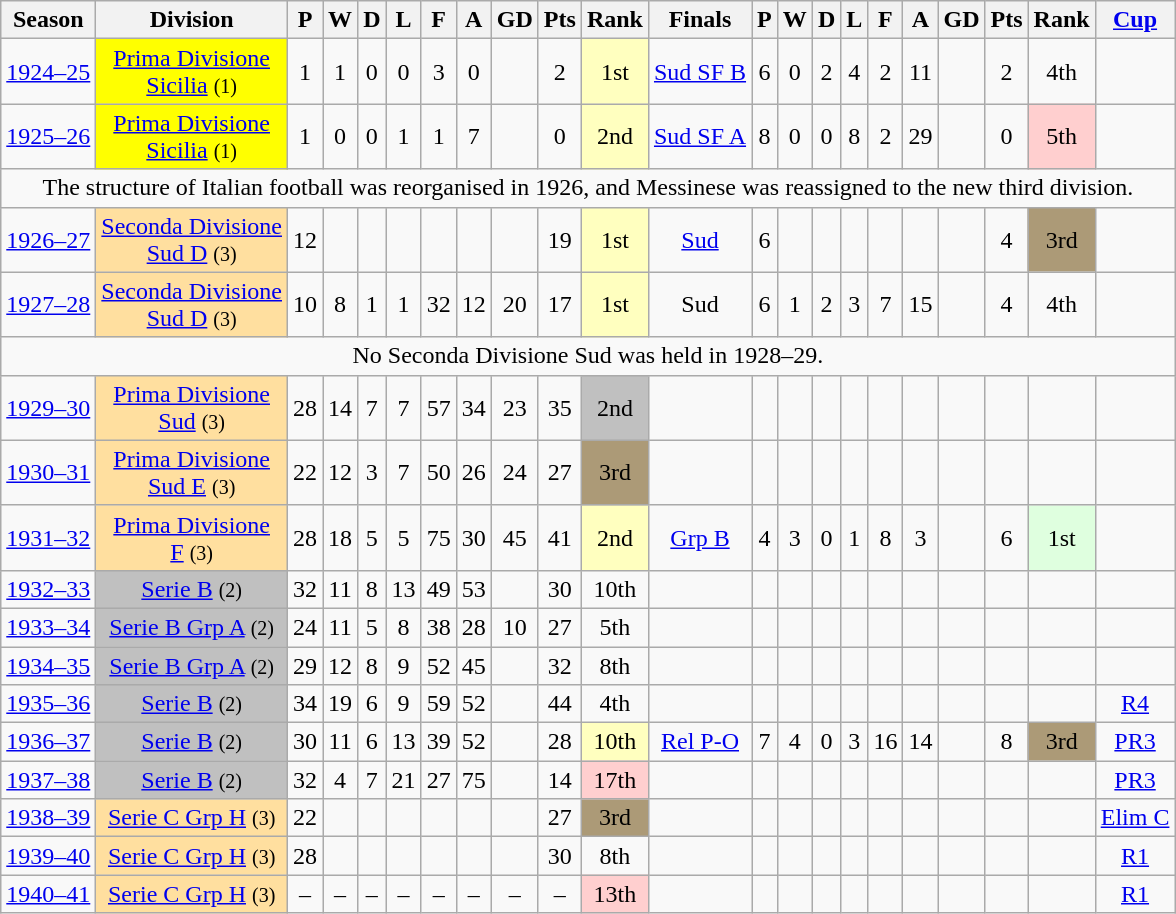<table class="wikitable sortable" style="text-align:center;">
<tr>
<th>Season</th>
<th class="unsortable">Division</th>
<th>P</th>
<th>W</th>
<th>D</th>
<th>L</th>
<th>F</th>
<th>A</th>
<th>GD</th>
<th>Pts</th>
<th>Rank</th>
<th>Finals</th>
<th>P</th>
<th>W</th>
<th>D</th>
<th>L</th>
<th>F</th>
<th>A</th>
<th>GD</th>
<th>Pts</th>
<th>Rank</th>
<th><a href='#'>Cup</a></th>
</tr>
<tr>
<td><a href='#'>1924–25</a></td>
<td bgcolor="yellow"><a href='#'>Prima Divisione<br>Sicilia</a> <small>(1)</small></td>
<td>1</td>
<td>1</td>
<td>0</td>
<td>0</td>
<td>3</td>
<td>0</td>
<td></td>
<td>2</td>
<td bgcolor="#FFFFBF">1st</td>
<td><a href='#'>Sud SF B</a></td>
<td>6</td>
<td>0</td>
<td>2</td>
<td>4</td>
<td>2</td>
<td>11</td>
<td></td>
<td>2</td>
<td>4th</td>
<td></td>
</tr>
<tr>
<td><a href='#'>1925–26</a></td>
<td bgcolor="yellow"><a href='#'>Prima Divisione<br>Sicilia</a> <small>(1)</small></td>
<td>1</td>
<td>0</td>
<td>0</td>
<td>1</td>
<td>1</td>
<td>7</td>
<td></td>
<td>0</td>
<td bgcolor="#FFFFBF">2nd</td>
<td><a href='#'>Sud SF A</a></td>
<td>8</td>
<td>0</td>
<td>0</td>
<td>8</td>
<td>2</td>
<td>29</td>
<td></td>
<td>0</td>
<td bgcolor="#FFCFCF">5th</td>
<td></td>
</tr>
<tr>
<td colspan="22">The structure of Italian football was reorganised in 1926, and Messinese was reassigned to the new third division.</td>
</tr>
<tr>
<td><a href='#'>1926–27</a></td>
<td bgcolor="#FFDF9F"><a href='#'>Seconda Divisione<br>Sud D</a> <small>(3)</small></td>
<td>12</td>
<td></td>
<td></td>
<td></td>
<td></td>
<td></td>
<td></td>
<td>19</td>
<td bgcolor="#FFFFBF">1st</td>
<td><a href='#'>Sud</a></td>
<td>6</td>
<td></td>
<td></td>
<td></td>
<td></td>
<td></td>
<td></td>
<td>4</td>
<td bgcolor="#AC9A77">3rd</td>
<td></td>
</tr>
<tr>
<td><a href='#'>1927–28</a></td>
<td bgcolor="#FFDF9F"><a href='#'>Seconda Divisione<br>Sud D</a> <small>(3)</small></td>
<td>10</td>
<td>8</td>
<td>1</td>
<td>1</td>
<td>32</td>
<td>12</td>
<td>20</td>
<td>17</td>
<td bgcolor="#FFFFBF">1st</td>
<td>Sud</td>
<td>6</td>
<td>1</td>
<td>2</td>
<td>3</td>
<td>7</td>
<td>15</td>
<td></td>
<td>4</td>
<td>4th</td>
<td></td>
</tr>
<tr>
<td colspan="22">No Seconda Divisione Sud was held in 1928–29.</td>
</tr>
<tr>
<td><a href='#'>1929–30</a></td>
<td bgcolor="#FFDF9F"><a href='#'>Prima Divisione<br>Sud</a> <small>(3)</small></td>
<td>28</td>
<td>14</td>
<td>7</td>
<td>7</td>
<td>57</td>
<td>34</td>
<td>23</td>
<td>35</td>
<td bgcolor="#C0C0C0">2nd</td>
<td></td>
<td></td>
<td></td>
<td></td>
<td></td>
<td></td>
<td></td>
<td></td>
<td></td>
<td></td>
<td></td>
</tr>
<tr>
<td><a href='#'>1930–31</a></td>
<td bgcolor="#FFDF9F"><a href='#'>Prima Divisione<br>Sud E</a> <small>(3)</small></td>
<td>22</td>
<td>12</td>
<td>3</td>
<td>7</td>
<td>50</td>
<td>26</td>
<td>24</td>
<td>27</td>
<td bgcolor="#AC9A77">3rd</td>
<td></td>
<td></td>
<td></td>
<td></td>
<td></td>
<td></td>
<td></td>
<td></td>
<td></td>
<td></td>
<td></td>
</tr>
<tr>
<td><a href='#'>1931–32</a></td>
<td bgcolor="#FFDF9F"><a href='#'>Prima Divisione<br>F</a> <small>(3)</small></td>
<td>28</td>
<td>18</td>
<td>5</td>
<td>5</td>
<td>75</td>
<td>30</td>
<td>45</td>
<td>41</td>
<td bgcolor="#FFFFBF">2nd</td>
<td><a href='#'>Grp B</a></td>
<td>4</td>
<td>3</td>
<td>0</td>
<td>1</td>
<td>8</td>
<td>3</td>
<td></td>
<td>6</td>
<td bgcolor="#DFFFDF">1st</td>
<td></td>
</tr>
<tr>
<td><a href='#'>1932–33</a></td>
<td bgcolor="silver"><a href='#'>Serie B</a> <small>(2)</small></td>
<td>32</td>
<td>11</td>
<td>8</td>
<td>13</td>
<td>49</td>
<td>53</td>
<td></td>
<td>30</td>
<td>10th</td>
<td></td>
<td></td>
<td></td>
<td></td>
<td></td>
<td></td>
<td></td>
<td></td>
<td></td>
<td></td>
<td></td>
</tr>
<tr>
<td><a href='#'>1933–34</a></td>
<td bgcolor="silver"><a href='#'>Serie B Grp A</a> <small>(2)</small></td>
<td>24</td>
<td>11</td>
<td>5</td>
<td>8</td>
<td>38</td>
<td>28</td>
<td>10</td>
<td>27</td>
<td>5th</td>
<td></td>
<td></td>
<td></td>
<td></td>
<td></td>
<td></td>
<td></td>
<td></td>
<td></td>
<td></td>
<td></td>
</tr>
<tr>
<td><a href='#'>1934–35</a></td>
<td bgcolor="silver"><a href='#'>Serie B Grp A</a> <small>(2)</small></td>
<td>29</td>
<td>12</td>
<td>8</td>
<td>9</td>
<td>52</td>
<td>45</td>
<td></td>
<td>32</td>
<td>8th</td>
<td></td>
<td></td>
<td></td>
<td></td>
<td></td>
<td></td>
<td></td>
<td></td>
<td></td>
<td></td>
<td></td>
</tr>
<tr>
<td><a href='#'>1935–36</a></td>
<td bgcolor="silver"><a href='#'>Serie B</a> <small>(2)</small></td>
<td>34</td>
<td>19</td>
<td>6</td>
<td>9</td>
<td>59</td>
<td>52</td>
<td></td>
<td>44</td>
<td>4th</td>
<td></td>
<td></td>
<td></td>
<td></td>
<td></td>
<td></td>
<td></td>
<td></td>
<td></td>
<td></td>
<td><a href='#'>R4</a></td>
</tr>
<tr>
<td><a href='#'>1936–37</a></td>
<td bgcolor="silver"><a href='#'>Serie B</a> <small>(2)</small></td>
<td>30</td>
<td>11</td>
<td>6</td>
<td>13</td>
<td>39</td>
<td>52</td>
<td></td>
<td>28</td>
<td bgcolor="#FFFFBF">10th</td>
<td><a href='#'>Rel P-O</a></td>
<td>7</td>
<td>4</td>
<td>0</td>
<td>3</td>
<td>16</td>
<td>14</td>
<td></td>
<td>8</td>
<td bgcolor="#AC9A77">3rd</td>
<td><a href='#'>PR3</a></td>
</tr>
<tr>
<td><a href='#'>1937–38</a></td>
<td bgcolor="silver"><a href='#'>Serie B</a> <small>(2)</small></td>
<td>32</td>
<td>4</td>
<td>7</td>
<td>21</td>
<td>27</td>
<td>75</td>
<td></td>
<td>14</td>
<td bgcolor="#FFCFCF">17th</td>
<td></td>
<td></td>
<td></td>
<td></td>
<td></td>
<td></td>
<td></td>
<td></td>
<td></td>
<td></td>
<td><a href='#'>PR3</a></td>
</tr>
<tr>
<td><a href='#'>1938–39</a></td>
<td bgcolor="#FFDF9F"><a href='#'>Serie C Grp H</a> <small>(3)</small></td>
<td>22</td>
<td></td>
<td></td>
<td></td>
<td></td>
<td></td>
<td></td>
<td>27</td>
<td bgcolor="#AC9A77">3rd</td>
<td></td>
<td></td>
<td></td>
<td></td>
<td></td>
<td></td>
<td></td>
<td></td>
<td></td>
<td></td>
<td><a href='#'>Elim C</a></td>
</tr>
<tr>
<td><a href='#'>1939–40</a></td>
<td bgcolor="#FFDF9F"><a href='#'>Serie C Grp H</a> <small>(3)</small></td>
<td>28</td>
<td></td>
<td></td>
<td></td>
<td></td>
<td></td>
<td></td>
<td>30</td>
<td>8th</td>
<td></td>
<td></td>
<td></td>
<td></td>
<td></td>
<td></td>
<td></td>
<td></td>
<td></td>
<td></td>
<td><a href='#'>R1</a></td>
</tr>
<tr>
<td><a href='#'>1940–41</a></td>
<td bgcolor="#FFDF9F"><a href='#'>Serie C Grp H</a> <small>(3)</small></td>
<td>–</td>
<td>–</td>
<td>–</td>
<td>–</td>
<td>–</td>
<td>–</td>
<td>–</td>
<td>–</td>
<td bgcolor="#FFCFCF">13th</td>
<td></td>
<td></td>
<td></td>
<td></td>
<td></td>
<td></td>
<td></td>
<td></td>
<td></td>
<td></td>
<td><a href='#'>R1</a></td>
</tr>
</table>
